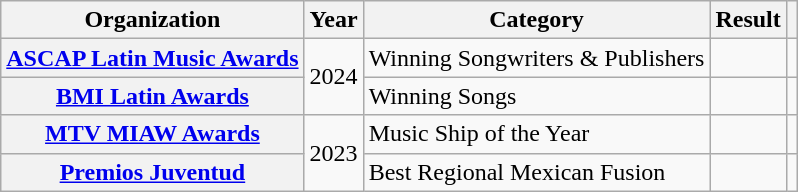<table class="wikitable sortable plainrowheaders" style="border:none; margin:0;">
<tr>
<th scope="col">Organization</th>
<th scope="col">Year</th>
<th scope="col">Category</th>
<th scope="col">Result</th>
<th class="unsortable" scope="col"></th>
</tr>
<tr>
<th scope="row"><a href='#'>ASCAP Latin Music Awards</a></th>
<td rowspan="2">2024</td>
<td>Winning Songwriters & Publishers</td>
<td></td>
<td style="text-align:center;"></td>
</tr>
<tr>
<th scope="row"><a href='#'>BMI Latin Awards</a></th>
<td>Winning Songs</td>
<td></td>
<td style="text-align:center;"></td>
</tr>
<tr>
<th scope="row"><a href='#'>MTV MIAW Awards</a></th>
<td rowspan="2">2023</td>
<td>Music Ship of the Year</td>
<td></td>
<td style="text-align:center;"></td>
</tr>
<tr>
<th scope="row"><a href='#'>Premios Juventud</a></th>
<td>Best Regional Mexican Fusion</td>
<td></td>
<td style="text-align:center;"></td>
</tr>
<tr>
</tr>
</table>
